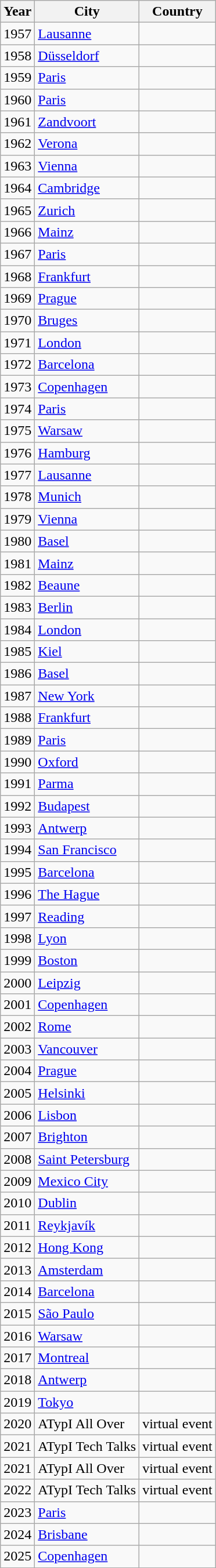<table class="wikitable sortable" align="center">
<tr>
<th>Year</th>
<th>City</th>
<th>Country</th>
</tr>
<tr>
<td align="left">1957</td>
<td><a href='#'>Lausanne</a></td>
<td></td>
</tr>
<tr>
<td align="left">1958</td>
<td><a href='#'>Düsseldorf</a></td>
<td></td>
</tr>
<tr>
<td align="left">1959</td>
<td><a href='#'>Paris</a></td>
<td></td>
</tr>
<tr>
<td align="left">1960</td>
<td><a href='#'>Paris</a></td>
<td></td>
</tr>
<tr>
<td align="left">1961</td>
<td><a href='#'>Zandvoort</a></td>
<td></td>
</tr>
<tr>
<td align="left">1962</td>
<td><a href='#'>Verona</a></td>
<td></td>
</tr>
<tr>
<td align="left">1963</td>
<td><a href='#'>Vienna</a></td>
<td></td>
</tr>
<tr>
<td align="left">1964</td>
<td><a href='#'>Cambridge</a></td>
<td></td>
</tr>
<tr>
<td align="left">1965</td>
<td><a href='#'>Zurich</a></td>
<td></td>
</tr>
<tr>
<td align="left">1966</td>
<td><a href='#'>Mainz</a></td>
<td></td>
</tr>
<tr>
<td align="left">1967</td>
<td><a href='#'>Paris</a></td>
<td></td>
</tr>
<tr>
<td align="left">1968</td>
<td><a href='#'>Frankfurt</a></td>
<td></td>
</tr>
<tr>
<td align="left">1969</td>
<td><a href='#'>Prague</a></td>
<td></td>
</tr>
<tr>
<td align="left">1970</td>
<td><a href='#'>Bruges</a></td>
<td></td>
</tr>
<tr>
<td align="left">1971</td>
<td><a href='#'>London</a></td>
<td></td>
</tr>
<tr>
<td align="left">1972</td>
<td><a href='#'>Barcelona</a></td>
<td></td>
</tr>
<tr>
<td align="left">1973</td>
<td><a href='#'>Copenhagen</a></td>
<td></td>
</tr>
<tr>
<td align="left">1974</td>
<td><a href='#'>Paris</a></td>
<td></td>
</tr>
<tr>
<td align="left">1975</td>
<td><a href='#'>Warsaw</a></td>
<td></td>
</tr>
<tr>
<td align="left">1976</td>
<td><a href='#'>Hamburg</a></td>
<td></td>
</tr>
<tr>
<td align="left">1977</td>
<td><a href='#'>Lausanne</a></td>
<td></td>
</tr>
<tr>
<td align="left">1978</td>
<td><a href='#'>Munich</a></td>
<td></td>
</tr>
<tr>
<td align="left">1979</td>
<td><a href='#'>Vienna</a></td>
<td></td>
</tr>
<tr>
<td align="left">1980</td>
<td><a href='#'>Basel</a></td>
<td></td>
</tr>
<tr>
<td align="left">1981</td>
<td><a href='#'>Mainz</a></td>
<td></td>
</tr>
<tr>
<td align="left">1982</td>
<td><a href='#'>Beaune</a></td>
<td></td>
</tr>
<tr>
<td align="left">1983</td>
<td><a href='#'>Berlin</a></td>
<td></td>
</tr>
<tr>
<td align="left">1984</td>
<td><a href='#'>London</a></td>
<td></td>
</tr>
<tr>
<td align="left">1985</td>
<td><a href='#'>Kiel</a></td>
<td></td>
</tr>
<tr>
<td align="left">1986</td>
<td><a href='#'>Basel</a></td>
<td></td>
</tr>
<tr>
<td align="left">1987</td>
<td><a href='#'>New York</a></td>
<td></td>
</tr>
<tr>
<td align="left">1988</td>
<td><a href='#'>Frankfurt</a></td>
<td></td>
</tr>
<tr>
<td align="left">1989</td>
<td><a href='#'>Paris</a></td>
<td></td>
</tr>
<tr>
<td align="left">1990</td>
<td><a href='#'>Oxford</a></td>
<td></td>
</tr>
<tr>
<td align="left">1991</td>
<td><a href='#'>Parma</a></td>
<td></td>
</tr>
<tr>
<td align="left">1992</td>
<td><a href='#'>Budapest</a></td>
<td></td>
</tr>
<tr>
<td align="left">1993</td>
<td><a href='#'>Antwerp</a></td>
<td></td>
</tr>
<tr>
<td align="left">1994</td>
<td><a href='#'>San Francisco</a></td>
<td></td>
</tr>
<tr>
<td align="left">1995</td>
<td><a href='#'>Barcelona</a></td>
<td></td>
</tr>
<tr>
<td align="left">1996</td>
<td><a href='#'>The Hague</a></td>
<td></td>
</tr>
<tr>
<td align="left">1997</td>
<td><a href='#'>Reading</a></td>
<td></td>
</tr>
<tr>
<td align="left">1998</td>
<td><a href='#'>Lyon</a></td>
<td></td>
</tr>
<tr>
<td align="left">1999</td>
<td><a href='#'>Boston</a></td>
<td></td>
</tr>
<tr>
<td align="left">2000</td>
<td><a href='#'>Leipzig</a></td>
<td></td>
</tr>
<tr>
<td align="left">2001</td>
<td><a href='#'>Copenhagen</a></td>
<td></td>
</tr>
<tr>
<td align="left">2002</td>
<td><a href='#'>Rome</a></td>
<td></td>
</tr>
<tr>
<td align="left">2003</td>
<td><a href='#'>Vancouver</a></td>
<td></td>
</tr>
<tr>
<td align="left">2004</td>
<td><a href='#'>Prague</a></td>
<td></td>
</tr>
<tr>
<td align="left">2005</td>
<td><a href='#'>Helsinki</a></td>
<td></td>
</tr>
<tr>
<td align="left">2006</td>
<td><a href='#'>Lisbon</a></td>
<td></td>
</tr>
<tr>
<td align="left">2007</td>
<td><a href='#'>Brighton</a></td>
<td></td>
</tr>
<tr>
<td align="left">2008</td>
<td><a href='#'>Saint Petersburg</a></td>
<td></td>
</tr>
<tr>
<td align="left">2009</td>
<td><a href='#'>Mexico City</a></td>
<td></td>
</tr>
<tr>
<td align="left">2010</td>
<td><a href='#'>Dublin</a></td>
<td></td>
</tr>
<tr>
<td align="left">2011</td>
<td><a href='#'>Reykjavík</a></td>
<td></td>
</tr>
<tr>
<td align="left">2012</td>
<td><a href='#'>Hong Kong</a></td>
<td></td>
</tr>
<tr>
<td align="left">2013</td>
<td><a href='#'>Amsterdam</a></td>
<td></td>
</tr>
<tr>
<td align="left">2014</td>
<td><a href='#'>Barcelona</a></td>
<td></td>
</tr>
<tr>
<td align="left">2015</td>
<td><a href='#'>São Paulo</a></td>
<td></td>
</tr>
<tr>
<td align="left">2016</td>
<td><a href='#'>Warsaw</a></td>
<td></td>
</tr>
<tr>
<td align="left">2017</td>
<td><a href='#'>Montreal</a></td>
<td></td>
</tr>
<tr>
<td align="left">2018</td>
<td><a href='#'>Antwerp</a></td>
<td></td>
</tr>
<tr>
<td align="left">2019</td>
<td><a href='#'>Tokyo</a></td>
<td></td>
</tr>
<tr>
<td align="left">2020</td>
<td>ATypI All Over</td>
<td>virtual event</td>
</tr>
<tr>
<td align="left">2021</td>
<td>ATypI Tech Talks</td>
<td>virtual event</td>
</tr>
<tr>
<td align="left">2021</td>
<td>ATypI All Over</td>
<td>virtual event</td>
</tr>
<tr>
<td align="left">2022</td>
<td>ATypI Tech Talks</td>
<td>virtual event</td>
</tr>
<tr>
<td align="left">2023</td>
<td><a href='#'>Paris</a></td>
<td></td>
</tr>
<tr>
<td align="left">2024</td>
<td><a href='#'>Brisbane</a></td>
<td></td>
</tr>
<tr>
<td align="left">2025</td>
<td><a href='#'>Copenhagen</a></td>
<td></td>
</tr>
</table>
